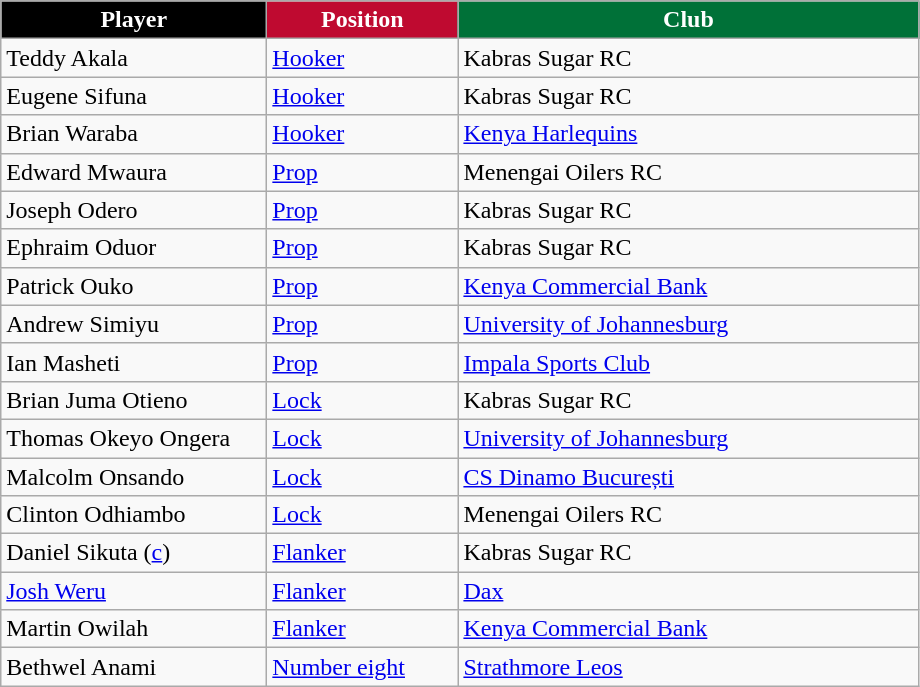<table class="wikitable">
<tr>
<th style="background:#000; color:#fff;width:170px">Player</th>
<th style="background:#BF0A30; color:#fff;width:120px">Position</th>
<th style="background:#007138; color:#fff;width:300px">Club</th>
</tr>
<tr>
<td>Teddy Akala</td>
<td><a href='#'>Hooker</a></td>
<td> Kabras Sugar RC</td>
</tr>
<tr>
<td>Eugene Sifuna</td>
<td><a href='#'>Hooker</a></td>
<td> Kabras Sugar RC</td>
</tr>
<tr>
<td>Brian Waraba</td>
<td><a href='#'>Hooker</a></td>
<td> <a href='#'>Kenya Harlequins</a></td>
</tr>
<tr>
<td>Edward Mwaura</td>
<td><a href='#'>Prop</a></td>
<td> Menengai Oilers RC</td>
</tr>
<tr>
<td>Joseph Odero</td>
<td><a href='#'>Prop</a></td>
<td> Kabras Sugar RC</td>
</tr>
<tr>
<td>Ephraim Oduor</td>
<td><a href='#'>Prop</a></td>
<td> Kabras Sugar RC</td>
</tr>
<tr>
<td>Patrick Ouko</td>
<td><a href='#'>Prop</a></td>
<td> <a href='#'>Kenya Commercial Bank</a></td>
</tr>
<tr>
<td>Andrew Simiyu</td>
<td><a href='#'>Prop</a></td>
<td> <a href='#'>University of Johannesburg</a></td>
</tr>
<tr>
<td>Ian Masheti</td>
<td><a href='#'>Prop</a></td>
<td> <a href='#'>Impala Sports Club</a></td>
</tr>
<tr>
<td>Brian Juma Otieno</td>
<td><a href='#'>Lock</a></td>
<td> Kabras Sugar RC</td>
</tr>
<tr>
<td>Thomas Okeyo Ongera</td>
<td><a href='#'>Lock</a></td>
<td> <a href='#'>University of Johannesburg</a></td>
</tr>
<tr>
<td>Malcolm Onsando</td>
<td><a href='#'>Lock</a></td>
<td> <a href='#'>CS Dinamo București</a></td>
</tr>
<tr>
<td>Clinton Odhiambo</td>
<td><a href='#'>Lock</a></td>
<td>  Menengai Oilers RC</td>
</tr>
<tr>
<td>Daniel Sikuta (<a href='#'>c</a>)</td>
<td><a href='#'>Flanker</a></td>
<td> Kabras Sugar RC</td>
</tr>
<tr>
<td><a href='#'>Josh Weru</a></td>
<td><a href='#'>Flanker</a></td>
<td><a href='#'>Dax</a></td>
</tr>
<tr>
<td>Martin Owilah</td>
<td><a href='#'>Flanker</a></td>
<td> <a href='#'>Kenya Commercial Bank</a></td>
</tr>
<tr>
<td>Bethwel Anami</td>
<td><a href='#'>Number eight</a></td>
<td> <a href='#'>Strathmore Leos</a></td>
</tr>
</table>
